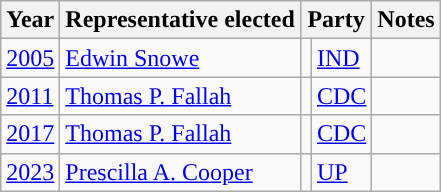<table class="wikitable">
<tr>
<th>Year</th>
<th>Representative elected</th>
<th colspan=2>Party</th>
<th>Notes</th>
</tr>
<tr>
<td><a href='#'>2005</a></td>
<td><a href='#'>Edwin Snowe</a></td>
<td></td>
<td><a href='#'>IND</a></td>
<td></td>
</tr>
<tr>
<td><a href='#'>2011</a></td>
<td><a href='#'>Thomas P. Fallah</a></td>
<td></td>
<td><a href='#'>CDC</a></td>
<td></td>
</tr>
<tr>
<td><a href='#'>2017</a></td>
<td><a href='#'>Thomas P. Fallah</a></td>
<td></td>
<td><a href='#'>CDC</a></td>
<td></td>
</tr>
<tr>
<td><a href='#'>2023</a></td>
<td><a href='#'>Prescilla A. Cooper</a></td>
<td></td>
<td><a href='#'>UP</a></td>
<td></td>
</tr>
</table>
